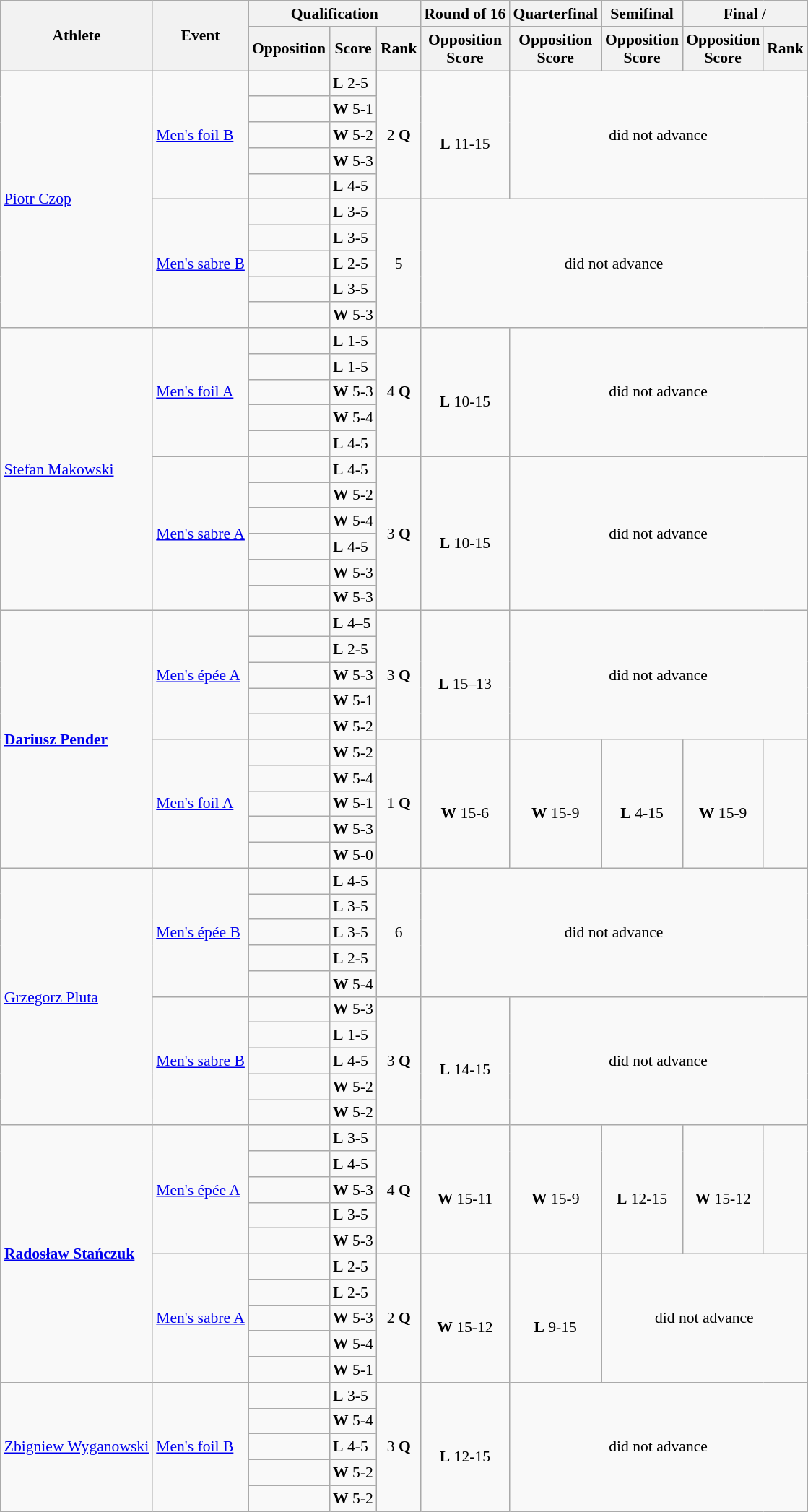<table class=wikitable style="font-size:90%">
<tr>
<th rowspan="2">Athlete</th>
<th rowspan="2">Event</th>
<th colspan="3">Qualification</th>
<th>Round of 16</th>
<th>Quarterfinal</th>
<th>Semifinal</th>
<th colspan="2">Final / </th>
</tr>
<tr>
<th>Opposition</th>
<th>Score</th>
<th>Rank</th>
<th>Opposition<br>Score</th>
<th>Opposition<br>Score</th>
<th>Opposition<br>Score</th>
<th>Opposition<br>Score</th>
<th>Rank</th>
</tr>
<tr>
<td rowspan=10><a href='#'>Piotr Czop</a></td>
<td rowspan=5><a href='#'>Men's foil B</a></td>
<td></td>
<td><strong>L</strong> 2-5</td>
<td align="center" rowspan=5>2 <strong>Q</strong></td>
<td align="center" rowspan=5><br><strong>L</strong> 11-15</td>
<td align="center" rowspan=5 colspan=4>did not advance</td>
</tr>
<tr>
<td></td>
<td><strong>W</strong> 5-1</td>
</tr>
<tr>
<td></td>
<td><strong>W</strong> 5-2</td>
</tr>
<tr>
<td></td>
<td><strong>W</strong> 5-3</td>
</tr>
<tr>
<td></td>
<td><strong>L</strong> 4-5</td>
</tr>
<tr>
<td rowspan=5><a href='#'>Men's sabre B</a></td>
<td></td>
<td><strong>L</strong> 3-5</td>
<td align="center" rowspan=5>5</td>
<td align="center" rowspan=5 colspan=5>did not advance</td>
</tr>
<tr>
<td></td>
<td><strong>L</strong> 3-5</td>
</tr>
<tr>
<td></td>
<td><strong>L</strong> 2-5</td>
</tr>
<tr>
<td></td>
<td><strong>L</strong> 3-5</td>
</tr>
<tr>
<td></td>
<td><strong>W</strong> 5-3</td>
</tr>
<tr>
<td rowspan=11><a href='#'>Stefan Makowski</a></td>
<td rowspan=5><a href='#'>Men's foil A</a></td>
<td></td>
<td><strong>L</strong> 1-5</td>
<td align="center" rowspan=5>4 <strong>Q</strong></td>
<td align="center" rowspan=5><br><strong>L</strong> 10-15</td>
<td align="center" rowspan=5 colspan=4>did not advance</td>
</tr>
<tr>
<td></td>
<td><strong>L</strong> 1-5</td>
</tr>
<tr>
<td></td>
<td><strong>W</strong> 5-3</td>
</tr>
<tr>
<td></td>
<td><strong>W</strong> 5-4</td>
</tr>
<tr>
<td></td>
<td><strong>L</strong> 4-5</td>
</tr>
<tr>
<td rowspan=6><a href='#'>Men's sabre A</a></td>
<td></td>
<td><strong>L</strong> 4-5</td>
<td align="center" rowspan=6>3 <strong>Q</strong></td>
<td align="center" rowspan=6><br><strong>L</strong> 10-15</td>
<td align="center" rowspan=6 colspan=4>did not advance</td>
</tr>
<tr>
<td></td>
<td><strong>W</strong> 5-2</td>
</tr>
<tr>
<td></td>
<td><strong>W</strong> 5-4</td>
</tr>
<tr>
<td></td>
<td><strong>L</strong> 4-5</td>
</tr>
<tr>
<td></td>
<td><strong>W</strong> 5-3</td>
</tr>
<tr>
<td></td>
<td><strong>W</strong> 5-3</td>
</tr>
<tr>
<td rowspan=10><strong><a href='#'>Dariusz Pender</a></strong></td>
<td rowspan=5><a href='#'>Men's épée A</a></td>
<td></td>
<td><strong>L</strong> 4–5</td>
<td align="center" rowspan=5>3 <strong>Q</strong></td>
<td align="center" rowspan=5><br><strong>L</strong> 15–13</td>
<td align="center" rowspan=5 colspan=4>did not advance</td>
</tr>
<tr>
<td></td>
<td><strong>L</strong> 2-5</td>
</tr>
<tr>
<td></td>
<td><strong>W</strong> 5-3</td>
</tr>
<tr>
<td></td>
<td><strong>W</strong> 5-1</td>
</tr>
<tr>
<td></td>
<td><strong>W</strong> 5-2</td>
</tr>
<tr>
<td rowspan=5><a href='#'>Men's foil A</a></td>
<td></td>
<td><strong>W</strong> 5-2</td>
<td align="center" rowspan=5>1 <strong>Q</strong></td>
<td align="center" rowspan=5><br><strong>W</strong> 15-6</td>
<td align="center" rowspan=5><br><strong>W</strong> 15-9</td>
<td align="center" rowspan=5><br><strong>L</strong> 4-15</td>
<td align="center" rowspan=5><br><strong>W</strong> 15-9</td>
<td align="center" rowspan=5></td>
</tr>
<tr>
<td></td>
<td><strong>W</strong> 5-4</td>
</tr>
<tr>
<td></td>
<td><strong>W</strong> 5-1</td>
</tr>
<tr>
<td></td>
<td><strong>W</strong> 5-3</td>
</tr>
<tr>
<td></td>
<td><strong>W</strong> 5-0</td>
</tr>
<tr>
<td rowspan=10><a href='#'>Grzegorz Pluta</a></td>
<td rowspan=5><a href='#'>Men's épée B</a></td>
<td></td>
<td><strong>L</strong> 4-5</td>
<td align="center" rowspan=5>6</td>
<td align="center" rowspan=5 colspan=5>did not advance</td>
</tr>
<tr>
<td></td>
<td><strong>L</strong> 3-5</td>
</tr>
<tr>
<td></td>
<td><strong>L</strong> 3-5</td>
</tr>
<tr>
<td></td>
<td><strong>L</strong> 2-5</td>
</tr>
<tr>
<td></td>
<td><strong>W</strong> 5-4</td>
</tr>
<tr>
<td rowspan=5><a href='#'>Men's sabre B</a></td>
<td></td>
<td><strong>W</strong> 5-3</td>
<td align="center" rowspan=5>3 <strong>Q</strong></td>
<td align="center" rowspan=5><br><strong>L</strong> 14-15</td>
<td align="center" rowspan=5 colspan=4>did not advance</td>
</tr>
<tr>
<td></td>
<td><strong>L</strong> 1-5</td>
</tr>
<tr>
<td></td>
<td><strong>L</strong> 4-5</td>
</tr>
<tr>
<td></td>
<td><strong>W</strong> 5-2</td>
</tr>
<tr>
<td></td>
<td><strong>W</strong> 5-2</td>
</tr>
<tr>
<td rowspan=10><strong><a href='#'>Radosław Stańczuk</a></strong></td>
<td rowspan=5><a href='#'>Men's épée A</a></td>
<td></td>
<td><strong>L</strong> 3-5</td>
<td align="center" rowspan=5>4 <strong>Q</strong></td>
<td align="center" rowspan=5><br><strong>W</strong> 15-11</td>
<td align="center" rowspan=5><br><strong>W</strong> 15-9</td>
<td align="center" rowspan=5><br><strong>L</strong> 12-15</td>
<td align="center" rowspan=5><br><strong>W</strong> 15-12</td>
<td align="center" rowspan=5></td>
</tr>
<tr>
<td></td>
<td><strong>L</strong> 4-5</td>
</tr>
<tr>
<td></td>
<td><strong>W</strong> 5-3</td>
</tr>
<tr>
<td></td>
<td><strong>L</strong> 3-5</td>
</tr>
<tr>
<td></td>
<td><strong>W</strong> 5-3</td>
</tr>
<tr>
<td rowspan=5><a href='#'>Men's sabre A</a></td>
<td></td>
<td><strong>L</strong> 2-5</td>
<td align="center" rowspan=5>2 <strong>Q</strong></td>
<td align="center" rowspan=5><br><strong>W</strong> 15-12</td>
<td align="center" rowspan=5><br><strong>L</strong> 9-15</td>
<td align="center" rowspan=5 colspan=3>did not advance</td>
</tr>
<tr>
<td></td>
<td><strong>L</strong> 2-5</td>
</tr>
<tr>
<td></td>
<td><strong>W</strong> 5-3</td>
</tr>
<tr>
<td></td>
<td><strong>W</strong> 5-4</td>
</tr>
<tr>
<td></td>
<td><strong>W</strong> 5-1</td>
</tr>
<tr>
<td rowspan=5><a href='#'>Zbigniew Wyganowski</a></td>
<td rowspan=5><a href='#'>Men's foil B</a></td>
<td></td>
<td><strong>L</strong> 3-5</td>
<td align="center" rowspan=5>3 <strong>Q</strong></td>
<td align="center" rowspan=5><br><strong>L</strong> 12-15</td>
<td align="center" rowspan=5 colspan=4>did not advance</td>
</tr>
<tr>
<td></td>
<td><strong>W</strong> 5-4</td>
</tr>
<tr>
<td></td>
<td><strong>L</strong> 4-5</td>
</tr>
<tr>
<td></td>
<td><strong>W</strong> 5-2</td>
</tr>
<tr>
<td></td>
<td><strong>W</strong> 5-2</td>
</tr>
</table>
